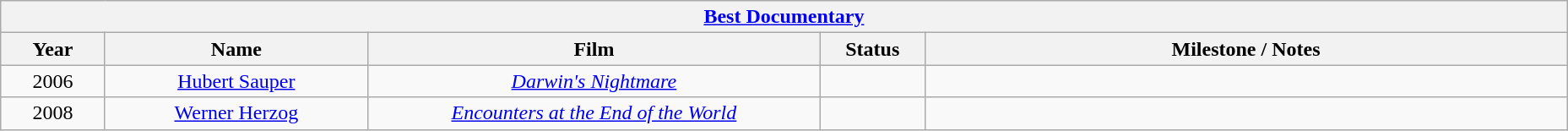<table class="wikitable" style="text-align: center">
<tr>
<th colspan=6 style="text-align:center;"><a href='#'>Best Documentary</a></th>
</tr>
<tr>
<th style="width:075px;">Year</th>
<th style="width:200px;">Name</th>
<th style="width:350px;">Film</th>
<th style="width:075px;">Status</th>
<th style="width:500px;">Milestone / Notes</th>
</tr>
<tr>
<td style="text-align: center">2006</td>
<td><a href='#'>Hubert Sauper</a></td>
<td><em><a href='#'>Darwin's Nightmare</a></em></td>
<td></td>
<td></td>
</tr>
<tr>
<td style="text-align: center">2008</td>
<td><a href='#'>Werner Herzog</a></td>
<td><em><a href='#'>Encounters at the End of the World</a></em></td>
<td></td>
<td></td>
</tr>
</table>
